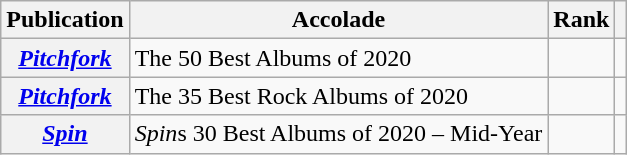<table class="wikitable sortable plainrowheaders">
<tr>
<th scope="col">Publication</th>
<th scope="col">Accolade</th>
<th scope="col">Rank</th>
<th scope="col" class="unsortable"></th>
</tr>
<tr>
<th scope="row"><em><a href='#'>Pitchfork</a></em></th>
<td>The 50 Best Albums of 2020</td>
<td></td>
<td></td>
</tr>
<tr>
<th scope="row"><em><a href='#'>Pitchfork</a></em></th>
<td>The 35 Best Rock Albums of 2020</td>
<td></td>
<td></td>
</tr>
<tr>
<th scope="row"><em><a href='#'>Spin</a></em></th>
<td><em>Spin</em>s 30 Best Albums of 2020 – Mid-Year</td>
<td></td>
<td></td>
</tr>
</table>
